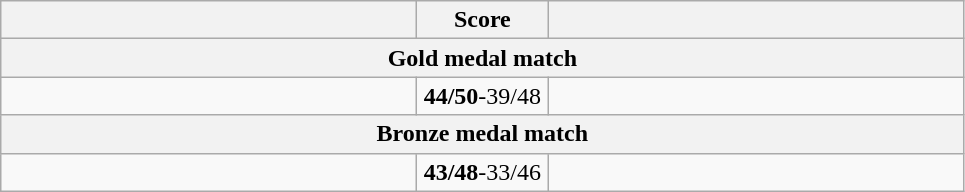<table class="wikitable" style="text-align: left; ">
<tr>
<th align="right" width="270"></th>
<th width="80">Score</th>
<th align="left" width="270"></th>
</tr>
<tr>
<th colspan=3>Gold medal match</th>
</tr>
<tr>
<td><strong></strong></td>
<td align="center"><strong>44/50</strong>-39/48</td>
<td></td>
</tr>
<tr>
<th colspan=3>Bronze medal match</th>
</tr>
<tr>
<td><strong></strong></td>
<td align="center"><strong>43/48</strong>-33/46</td>
<td></td>
</tr>
</table>
